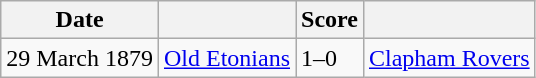<table class="wikitable">
<tr>
<th>Date</th>
<th></th>
<th>Score</th>
<th></th>
</tr>
<tr>
<td>29 March 1879</td>
<td><a href='#'>Old Etonians</a></td>
<td>1–0</td>
<td><a href='#'>Clapham Rovers</a></td>
</tr>
</table>
